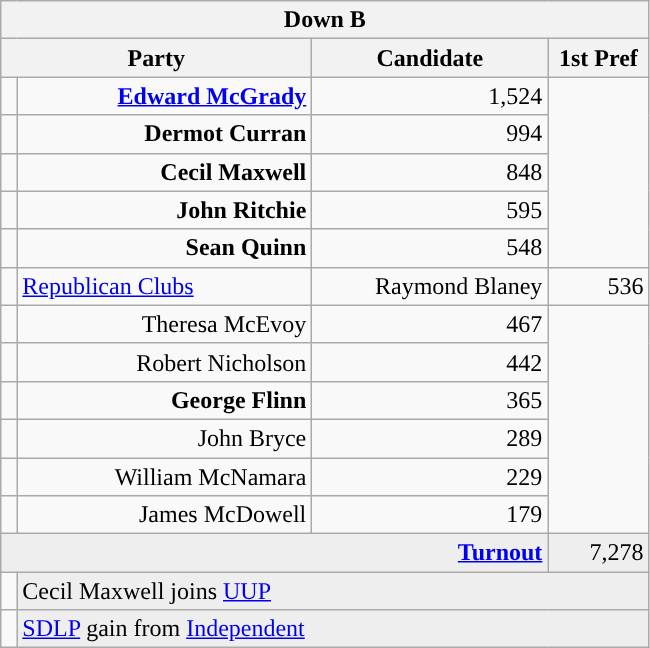<table class="wikitable">
<tr>
<th colspan="4" align="center">Down B</th>
</tr>
<tr>
<th colspan="2" align="center" width=200>Party</th>
<th width=150>Candidate</th>
<th width=60>1st Pref</th>
</tr>
<tr>
<td></td>
<td align="right"><strong><a href='#'>Edward McGrady</a></strong></td>
<td align="right">1,524</td>
</tr>
<tr>
<td></td>
<td align="right"><strong>Dermot Curran</strong></td>
<td align="right">994</td>
</tr>
<tr>
<td></td>
<td align="right"><strong>Cecil Maxwell</strong></td>
<td align="right">848</td>
</tr>
<tr>
<td></td>
<td align="right"><strong>John Ritchie</strong></td>
<td align="right">595</td>
</tr>
<tr>
<td></td>
<td align="right"><strong>Sean Quinn</strong></td>
<td align="right">548</td>
</tr>
<tr>
<td style="background-color: "></td>
<td><a href='#'>Republican Clubs</a></td>
<td align="right">Raymond Blaney</td>
<td align="right">536</td>
</tr>
<tr>
<td></td>
<td align="right">Theresa McEvoy</td>
<td align="right">467</td>
</tr>
<tr>
<td></td>
<td align="right">Robert Nicholson</td>
<td align="right">442</td>
</tr>
<tr>
<td></td>
<td align="right"><strong>George Flinn</strong></td>
<td align="right">365</td>
</tr>
<tr>
<td></td>
<td align="right">John Bryce</td>
<td align="right">289</td>
</tr>
<tr>
<td></td>
<td align="right">William McNamara</td>
<td align="right">229</td>
</tr>
<tr>
<td></td>
<td align="right">James McDowell</td>
<td align="right">179</td>
</tr>
<tr bgcolor="EEEEEE">
<td colspan=3 align="right"><strong><a href='#'>Turnout</a></strong></td>
<td align="right">7,278</td>
</tr>
<tr>
<td bgcolor=></td>
<td colspan=3 bgcolor="EEEEEE">Cecil Maxwell joins <a href='#'>UUP</a></td>
</tr>
<tr>
<td bgcolor=></td>
<td colspan=3 bgcolor="EEEEEE"><a href='#'>SDLP</a> gain from <a href='#'>Independent</a></td>
</tr>
</table>
